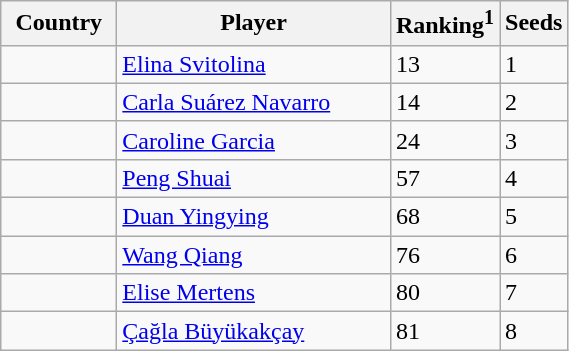<table class="sortable wikitable">
<tr>
<th width="70">Country</th>
<th width="175">Player</th>
<th>Ranking<sup>1</sup></th>
<th>Seeds</th>
</tr>
<tr>
<td></td>
<td><a href='#'>Elina Svitolina</a></td>
<td>13</td>
<td>1</td>
</tr>
<tr>
<td></td>
<td><a href='#'>Carla Suárez Navarro</a></td>
<td>14</td>
<td>2</td>
</tr>
<tr>
<td></td>
<td><a href='#'>Caroline Garcia</a></td>
<td>24</td>
<td>3</td>
</tr>
<tr>
<td></td>
<td><a href='#'>Peng Shuai</a></td>
<td>57</td>
<td>4</td>
</tr>
<tr>
<td></td>
<td><a href='#'>Duan Yingying</a></td>
<td>68</td>
<td>5</td>
</tr>
<tr>
<td></td>
<td><a href='#'>Wang Qiang</a></td>
<td>76</td>
<td>6</td>
</tr>
<tr>
<td></td>
<td><a href='#'>Elise Mertens</a></td>
<td>80</td>
<td>7</td>
</tr>
<tr>
<td></td>
<td><a href='#'>Çağla Büyükakçay</a></td>
<td>81</td>
<td>8</td>
</tr>
</table>
